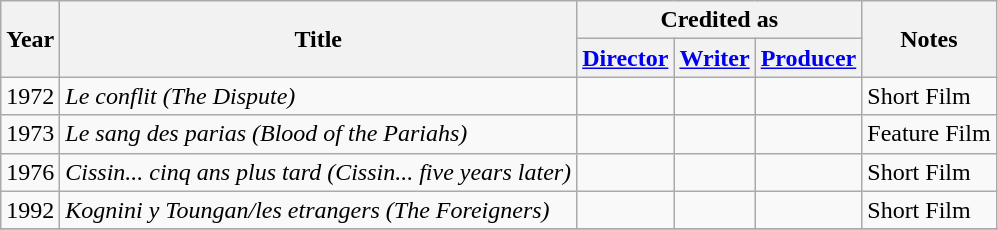<table class="wikitable">
<tr>
<th rowspan="2">Year</th>
<th rowspan="2">Title</th>
<th colspan="3">Credited as</th>
<th rowspan="2">Notes</th>
</tr>
<tr>
<th><a href='#'>Director</a></th>
<th><a href='#'>Writer</a></th>
<th><a href='#'>Producer</a></th>
</tr>
<tr>
<td>1972</td>
<td><em>Le conflit (The Dispute)</em></td>
<td></td>
<td></td>
<td></td>
<td>Short Film</td>
</tr>
<tr>
<td>1973</td>
<td><em>Le sang des parias (Blood of the Pariahs)</em></td>
<td></td>
<td></td>
<td></td>
<td>Feature Film</td>
</tr>
<tr>
<td>1976</td>
<td><em>Cissin... cinq ans plus tard (Cissin... five years later)</em></td>
<td></td>
<td></td>
<td></td>
<td>Short Film</td>
</tr>
<tr>
<td>1992</td>
<td><em>Kognini y Toungan/les etrangers (The Foreigners)</em></td>
<td></td>
<td></td>
<td></td>
<td>Short Film</td>
</tr>
<tr>
</tr>
</table>
